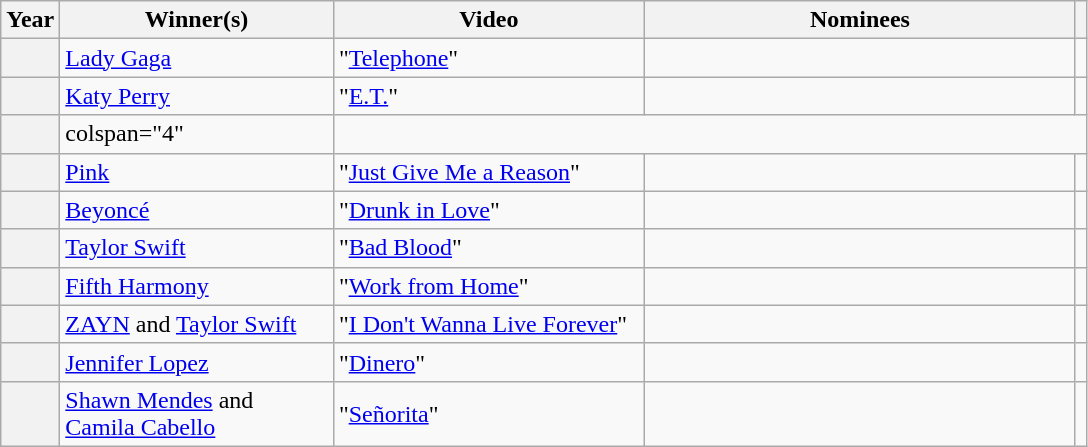<table class="wikitable sortable">
<tr>
<th scope="col">Year</th>
<th scope="col" style="width:175px;">Winner(s)</th>
<th scope="col" style="width:200px;">Video</th>
<th scope="col" style="width:280px;">Nominees</th>
<th scope="col" class="unsortable"></th>
</tr>
<tr>
<th scope="row"></th>
<td><a href='#'>Lady Gaga</a> </td>
<td>"<a href='#'>Telephone</a>"</td>
<td></td>
<td align="center"></td>
</tr>
<tr>
<th scope="row"></th>
<td><a href='#'>Katy Perry</a> </td>
<td>"<a href='#'>E.T.</a>"</td>
<td></td>
<td align="center"></td>
</tr>
<tr>
<th scope="row"></th>
<td>colspan="4" </td>
</tr>
<tr>
<th scope="row"></th>
<td><a href='#'>Pink</a> </td>
<td>"<a href='#'>Just Give Me a Reason</a>"</td>
<td></td>
<td align="center"></td>
</tr>
<tr>
<th scope="row"></th>
<td><a href='#'>Beyoncé</a> </td>
<td>"<a href='#'>Drunk in Love</a>"</td>
<td></td>
<td align="center"></td>
</tr>
<tr>
<th scope="row"></th>
<td><a href='#'>Taylor Swift</a> </td>
<td>"<a href='#'>Bad Blood</a>"</td>
<td></td>
<td align="center"></td>
</tr>
<tr>
<th scope="row"></th>
<td><a href='#'>Fifth Harmony</a> </td>
<td>"<a href='#'>Work from Home</a>"</td>
<td></td>
<td align="center"></td>
</tr>
<tr>
<th scope="row"></th>
<td><a href='#'>ZAYN</a> and <a href='#'>Taylor Swift</a></td>
<td>"<a href='#'>I Don't Wanna Live Forever</a>"</td>
<td></td>
<td align="center"></td>
</tr>
<tr>
<th scope="row"></th>
<td><a href='#'>Jennifer Lopez</a> </td>
<td>"<a href='#'>Dinero</a>"</td>
<td></td>
<td align="center"></td>
</tr>
<tr>
<th scope="row"></th>
<td><a href='#'>Shawn Mendes</a> and <a href='#'>Camila Cabello</a></td>
<td>"<a href='#'>Señorita</a>"</td>
<td></td>
<td align="center"></td>
</tr>
</table>
